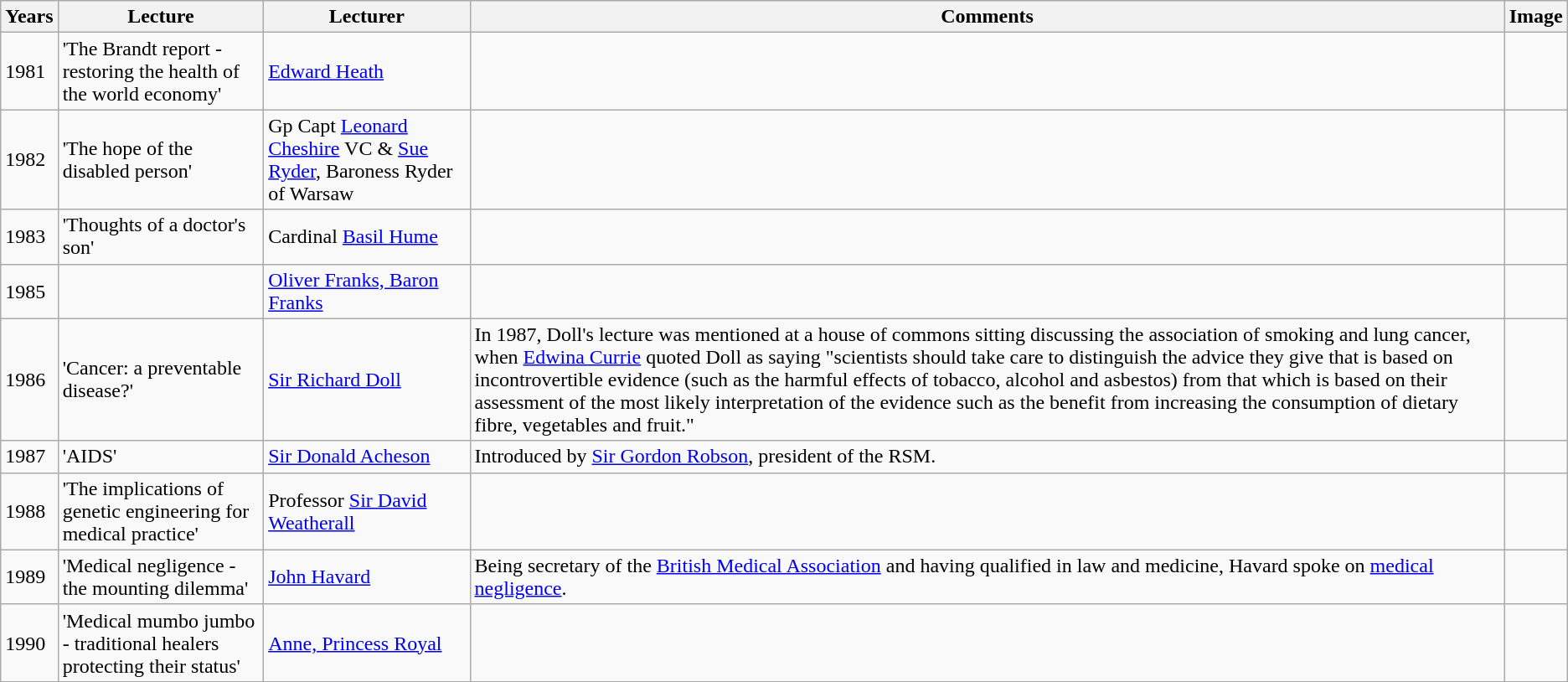<table class="wikitable">
<tr>
<th>Years</th>
<th>Lecture</th>
<th>Lecturer</th>
<th>Comments</th>
<th>Image</th>
</tr>
<tr>
<td>1981</td>
<td>'The Brandt report - restoring the health of the world economy'</td>
<td><a href='#'>Edward Heath</a></td>
<td></td>
<td></td>
</tr>
<tr>
<td>1982</td>
<td>'The hope of the disabled person'</td>
<td>Gp Capt <a href='#'>Leonard Cheshire</a> VC & <a href='#'>Sue Ryder</a>, Baroness Ryder of Warsaw</td>
<td></td>
<td></td>
</tr>
<tr>
<td>1983</td>
<td>'Thoughts of a doctor's son'</td>
<td>Cardinal <a href='#'>Basil Hume</a></td>
<td></td>
<td></td>
</tr>
<tr>
<td>1985</td>
<td></td>
<td><a href='#'>Oliver Franks, Baron Franks</a></td>
<td></td>
<td></td>
</tr>
<tr>
<td>1986</td>
<td>'Cancer: a preventable disease?'</td>
<td><a href='#'>Sir Richard Doll</a></td>
<td>In 1987, Doll's lecture was mentioned at a house of commons sitting discussing the association of smoking and lung cancer, when <a href='#'>Edwina Currie</a> quoted Doll as saying "scientists should take care to distinguish the advice they give that is based on incontrovertible evidence (such as the harmful effects of tobacco, alcohol and asbestos) from that which is based on their assessment of the most likely interpretation of the evidence such as the benefit from increasing the consumption of dietary fibre, vegetables and fruit."</td>
<td></td>
</tr>
<tr>
<td>1987</td>
<td>'AIDS'</td>
<td><a href='#'>Sir Donald Acheson</a></td>
<td>Introduced by <a href='#'>Sir Gordon Robson</a>, president of the RSM.</td>
<td></td>
</tr>
<tr>
<td>1988</td>
<td>'The implications of genetic engineering for medical practice'</td>
<td>Professor <a href='#'>Sir David Weatherall</a></td>
<td></td>
<td></td>
</tr>
<tr>
<td>1989</td>
<td>'Medical negligence - the mounting dilemma'</td>
<td><a href='#'>John Havard</a></td>
<td>Being secretary of the <a href='#'>British Medical Association</a> and having qualified in law and medicine, Havard spoke on <a href='#'>medical negligence</a>.</td>
<td></td>
</tr>
<tr>
<td>1990</td>
<td>'Medical mumbo jumbo - traditional healers protecting their status'</td>
<td><a href='#'>Anne, Princess Royal</a></td>
<td></td>
<td></td>
</tr>
<tr>
</tr>
</table>
